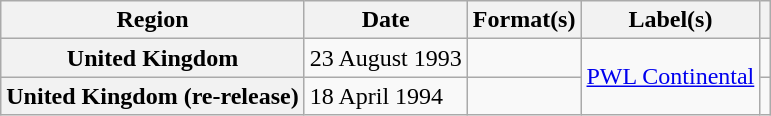<table class="wikitable plainrowheaders">
<tr>
<th scope="col">Region</th>
<th scope="col">Date</th>
<th scope="col">Format(s)</th>
<th scope="col">Label(s)</th>
<th scope="col"></th>
</tr>
<tr>
<th scope="row">United Kingdom</th>
<td>23 August 1993</td>
<td></td>
<td rowspan="2"><a href='#'>PWL Continental</a></td>
<td></td>
</tr>
<tr>
<th scope="row">United Kingdom (re-release)</th>
<td>18 April 1994</td>
<td></td>
<td></td>
</tr>
</table>
